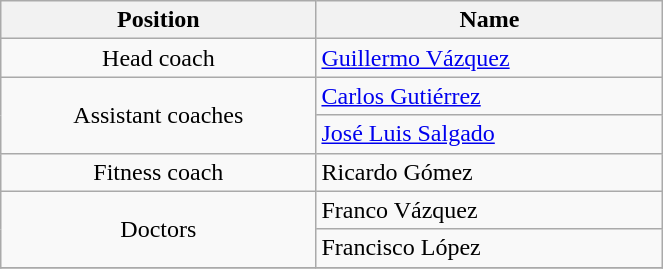<table class="wikitable" style="text-align:center; font-size:100%; width:35%">
<tr>
<th>Position</th>
<th>Name</th>
</tr>
<tr>
<td>Head coach</td>
<td align=left> <a href='#'>Guillermo Vázquez</a></td>
</tr>
<tr>
<td rowspan=2>Assistant coaches</td>
<td align=left> <a href='#'>Carlos Gutiérrez</a></td>
</tr>
<tr>
<td align=left> <a href='#'>José Luis Salgado</a></td>
</tr>
<tr>
<td>Fitness coach</td>
<td align=left> Ricardo Gómez</td>
</tr>
<tr>
<td rowspan=2>Doctors</td>
<td align=left> Franco Vázquez</td>
</tr>
<tr>
<td align=left> Francisco López</td>
</tr>
<tr>
</tr>
</table>
